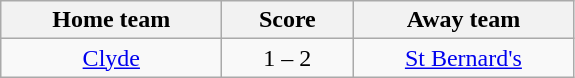<table class="wikitable" style="text-align: center">
<tr>
<th width=140>Home team</th>
<th width=80>Score</th>
<th width=140>Away team</th>
</tr>
<tr>
<td><a href='#'>Clyde</a></td>
<td>1 – 2</td>
<td><a href='#'>St Bernard's</a></td>
</tr>
</table>
